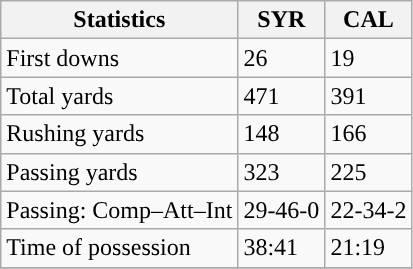<table class="wikitable" style="float: left;">
<tr>
<th>Statistics</th>
<th>SYR</th>
<th>CAL</th>
</tr>
<tr>
<td>First downs</td>
<td>26</td>
<td>19</td>
</tr>
<tr>
<td>Total yards</td>
<td>471</td>
<td>391</td>
</tr>
<tr>
<td>Rushing yards</td>
<td>148</td>
<td>166</td>
</tr>
<tr>
<td>Passing yards</td>
<td>323</td>
<td>225</td>
</tr>
<tr>
<td>Passing: Comp–Att–Int</td>
<td>29-46-0</td>
<td>22-34-2</td>
</tr>
<tr>
<td>Time of possession</td>
<td>38:41</td>
<td>21:19</td>
</tr>
<tr>
</tr>
</table>
